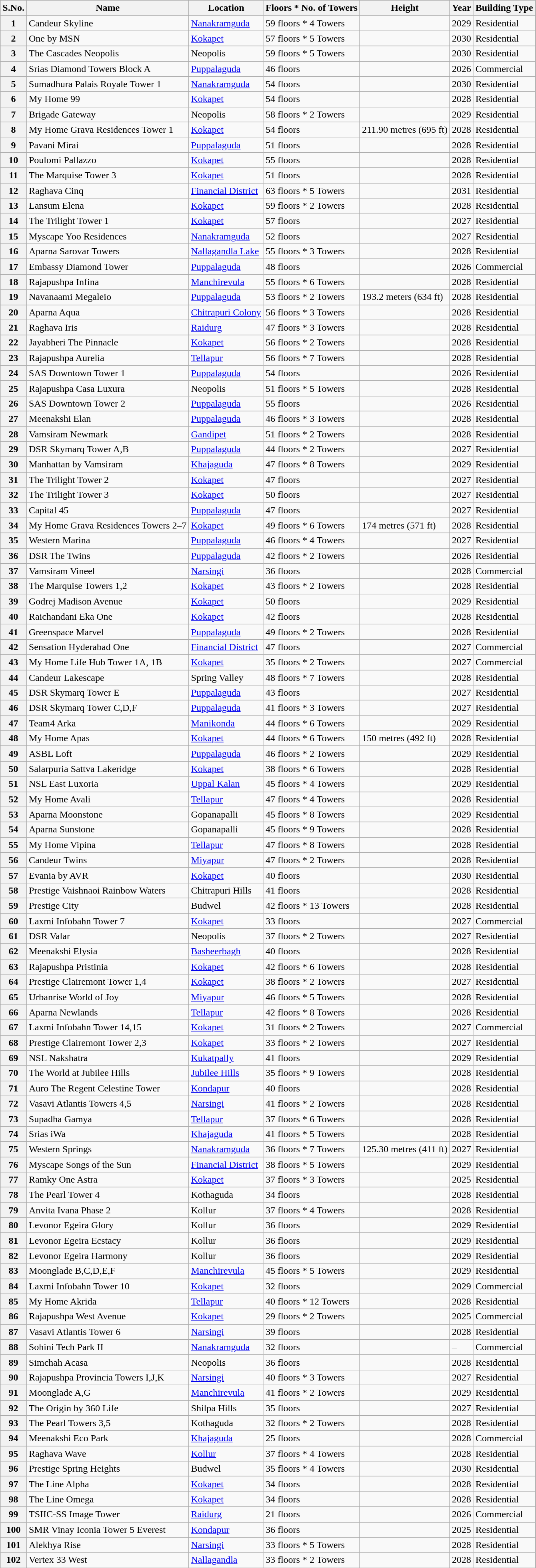<table class="wikitable sortable">
<tr style="background:#ececec;">
<th>S.No.</th>
<th>Name</th>
<th>Location</th>
<th>Floors * No. of Towers</th>
<th>Height</th>
<th>Year</th>
<th>Building Type</th>
</tr>
<tr>
<th>1</th>
<td>Candeur Skyline</td>
<td><a href='#'>Nanakramguda</a></td>
<td>59 floors * 4 Towers</td>
<td></td>
<td>2029</td>
<td><span>Residential</span></td>
</tr>
<tr>
<th>2</th>
<td>One by MSN</td>
<td><a href='#'>Kokapet</a></td>
<td>57 floors * 5 Towers</td>
<td></td>
<td>2030</td>
<td><span>Residential</span></td>
</tr>
<tr>
<th>3</th>
<td>The Cascades Neopolis</td>
<td>Neopolis</td>
<td>59 floors * 5 Towers</td>
<td></td>
<td>2030</td>
<td><span>Residential</span></td>
</tr>
<tr>
<th>4</th>
<td>Srias Diamond Towers Block A</td>
<td><a href='#'>Puppalaguda</a></td>
<td>46 floors</td>
<td></td>
<td>2026</td>
<td><span>Commercial</span></td>
</tr>
<tr>
<th>5</th>
<td>Sumadhura Palais Royale Tower 1</td>
<td><a href='#'>Nanakramguda</a></td>
<td>54 floors</td>
<td></td>
<td>2030</td>
<td><span>Residential</span></td>
</tr>
<tr>
<th>6</th>
<td>My Home 99</td>
<td><a href='#'>Kokapet</a></td>
<td>54 floors</td>
<td></td>
<td>2028</td>
<td><span>Residential</span></td>
</tr>
<tr>
<th>7</th>
<td>Brigade Gateway</td>
<td>Neopolis</td>
<td>58 floors * 2 Towers</td>
<td></td>
<td>2029</td>
<td><span>Residential</span></td>
</tr>
<tr>
<th>8</th>
<td>My Home Grava Residences Tower 1</td>
<td><a href='#'>Kokapet</a></td>
<td>54 floors</td>
<td>211.90 metres (695 ft)</td>
<td>2028</td>
<td><span>Residential</span></td>
</tr>
<tr>
<th>9</th>
<td>Pavani Mirai</td>
<td><a href='#'>Puppalaguda</a></td>
<td>51 floors</td>
<td></td>
<td>2028</td>
<td><span>Residential</span></td>
</tr>
<tr>
<th>10</th>
<td>Poulomi Pallazzo</td>
<td><a href='#'>Kokapet</a></td>
<td>55 floors</td>
<td></td>
<td>2028</td>
<td><span>Residential</span></td>
</tr>
<tr>
<th>11</th>
<td>The Marquise Tower 3</td>
<td><a href='#'>Kokapet</a></td>
<td>51 floors</td>
<td></td>
<td>2028</td>
<td><span>Residential</span></td>
</tr>
<tr>
<th>12</th>
<td>Raghava Cinq</td>
<td><a href='#'>Financial District</a></td>
<td>63 floors * 5 Towers</td>
<td></td>
<td>2031</td>
<td><span>Residential</span></td>
</tr>
<tr>
<th>13</th>
<td>Lansum Elena</td>
<td><a href='#'>Kokapet</a></td>
<td>59 floors * 2 Towers</td>
<td></td>
<td>2028</td>
<td><span>Residential</span></td>
</tr>
<tr>
<th>14</th>
<td>The Trilight Tower 1</td>
<td><a href='#'>Kokapet</a></td>
<td>57  floors</td>
<td></td>
<td>2027</td>
<td><span>Residential</span></td>
</tr>
<tr>
<th>15</th>
<td>Myscape Yoo Residences</td>
<td><a href='#'>Nanakramguda</a></td>
<td>52  floors</td>
<td></td>
<td>2027</td>
<td><span>Residential</span></td>
</tr>
<tr>
<th>16</th>
<td>Aparna Sarovar Towers</td>
<td><a href='#'>Nallagandla Lake</a></td>
<td>55 floors * 3 Towers</td>
<td></td>
<td>2028</td>
<td><span>Residential</span></td>
</tr>
<tr>
<th>17</th>
<td>Embassy Diamond Tower</td>
<td><a href='#'>Puppalaguda</a></td>
<td>48 floors</td>
<td></td>
<td>2026</td>
<td><span>Commercial</span></td>
</tr>
<tr>
<th>18</th>
<td>Rajapushpa Infina</td>
<td><a href='#'>Manchirevula</a></td>
<td>55 floors * 6 Towers</td>
<td></td>
<td>2028</td>
<td><span>Residential</span></td>
</tr>
<tr>
<th>19</th>
<td>Navanaami Megaleio</td>
<td><a href='#'>Puppalaguda</a></td>
<td>53 floors * 2 Towers</td>
<td>193.2 meters (634 ft)</td>
<td>2028</td>
<td><span>Residential</span></td>
</tr>
<tr>
<th>20</th>
<td>Aparna Aqua</td>
<td><a href='#'>Chitrapuri Colony</a></td>
<td>56 floors * 3 Towers</td>
<td></td>
<td>2028</td>
<td><span>Residential</span></td>
</tr>
<tr>
<th>21</th>
<td>Raghava Iris</td>
<td><a href='#'>Raidurg</a></td>
<td>47 floors * 3 Towers</td>
<td></td>
<td>2028</td>
<td><span>Residential</span></td>
</tr>
<tr>
<th>22</th>
<td>Jayabheri The Pinnacle</td>
<td><a href='#'>Kokapet</a></td>
<td>56 floors * 2 Towers</td>
<td></td>
<td>2028</td>
<td><span>Residential</span></td>
</tr>
<tr>
<th>23</th>
<td>Rajapushpa Aurelia</td>
<td><a href='#'>Tellapur</a></td>
<td>56  floors * 7 Towers </td>
<td></td>
<td>2028</td>
<td><span>Residential</span></td>
</tr>
<tr>
<th>24</th>
<td>SAS Downtown Tower 1</td>
<td><a href='#'>Puppalaguda</a></td>
<td>54  floors</td>
<td></td>
<td>2026</td>
<td><span>Residential</span></td>
</tr>
<tr>
<th>25</th>
<td>Rajapushpa Casa Luxura</td>
<td>Neopolis</td>
<td>51  floors * 5 Towers </td>
<td></td>
<td>2028</td>
<td><span>Residential</span></td>
</tr>
<tr>
<th>26</th>
<td>SAS Downtown Tower 2</td>
<td><a href='#'>Puppalaguda</a></td>
<td>55 floors</td>
<td></td>
<td>2026</td>
<td><span>Residential</span></td>
</tr>
<tr>
<th>27</th>
<td>Meenakshi Elan</td>
<td><a href='#'>Puppalaguda</a></td>
<td>46 floors * 3 Towers</td>
<td></td>
<td>2028</td>
<td><span>Residential</span></td>
</tr>
<tr>
<th>28</th>
<td>Vamsiram Newmark</td>
<td><a href='#'>Gandipet</a></td>
<td>51 floors * 2 Towers</td>
<td></td>
<td>2028</td>
<td><span>Residential</span></td>
</tr>
<tr>
<th>29</th>
<td>DSR Skymarq Tower A,B</td>
<td><a href='#'>Puppalaguda</a></td>
<td>44 floors * 2 Towers</td>
<td></td>
<td>2027</td>
<td><span>Residential</span></td>
</tr>
<tr>
<th>30</th>
<td>Manhattan by Vamsiram</td>
<td><a href='#'>Khajaguda</a></td>
<td>47 floors * 8 Towers</td>
<td></td>
<td>2029</td>
<td><span>Residential</span></td>
</tr>
<tr>
<th>31</th>
<td>The Trilight Tower 2</td>
<td><a href='#'>Kokapet</a></td>
<td>47 floors</td>
<td></td>
<td>2027</td>
<td><span>Residential</span></td>
</tr>
<tr>
<th>32</th>
<td>The Trilight Tower 3</td>
<td><a href='#'>Kokapet</a></td>
<td>50 floors</td>
<td></td>
<td>2027</td>
<td><span>Residential</span></td>
</tr>
<tr>
<th>33</th>
<td>Capital 45</td>
<td><a href='#'>Puppalaguda</a></td>
<td>47 floors</td>
<td></td>
<td>2027</td>
<td><span>Residential</span></td>
</tr>
<tr>
<th>34</th>
<td>My Home Grava Residences Towers 2–7</td>
<td><a href='#'>Kokapet</a></td>
<td>49 floors * 6 Towers</td>
<td>174 metres (571 ft)</td>
<td>2028</td>
<td><span>Residential</span></td>
</tr>
<tr>
<th>35</th>
<td>Western Marina</td>
<td><a href='#'>Puppalaguda</a></td>
<td>46 floors * 4 Towers</td>
<td></td>
<td>2027</td>
<td><span>Residential</span></td>
</tr>
<tr>
<th>36</th>
<td>DSR The Twins</td>
<td><a href='#'>Puppalaguda</a></td>
<td>42 floors * 2 Towers</td>
<td></td>
<td>2026</td>
<td><span>Residential</span></td>
</tr>
<tr>
<th>37</th>
<td>Vamsiram Vineel</td>
<td><a href='#'>Narsingi</a></td>
<td>36 floors</td>
<td></td>
<td>2028</td>
<td><span>Commercial</span></td>
</tr>
<tr>
<th>38</th>
<td>The Marquise Towers 1,2</td>
<td><a href='#'>Kokapet</a></td>
<td>43 floors * 2 Towers</td>
<td></td>
<td>2028</td>
<td><span>Residential</span></td>
</tr>
<tr>
<th>39</th>
<td>Godrej Madison Avenue</td>
<td><a href='#'>Kokapet</a></td>
<td>50 floors</td>
<td></td>
<td>2029</td>
<td><span>Residential</span></td>
</tr>
<tr>
<th>40</th>
<td>Raichandani Eka One</td>
<td><a href='#'>Kokapet</a></td>
<td>42 floors</td>
<td></td>
<td>2028</td>
<td><span>Residential</span></td>
</tr>
<tr>
<th>41</th>
<td>Greenspace Marvel</td>
<td><a href='#'>Puppalaguda</a></td>
<td>49 floors * 2 Towers</td>
<td></td>
<td>2028</td>
<td><span>Residential</span></td>
</tr>
<tr>
<th>42</th>
<td>Sensation Hyderabad One</td>
<td><a href='#'>Financial District</a></td>
<td>47 floors</td>
<td></td>
<td>2027</td>
<td><span>Commercial</span></td>
</tr>
<tr>
<th>43</th>
<td>My Home Life Hub Tower 1A, 1B</td>
<td><a href='#'>Kokapet</a></td>
<td>35 floors * 2 Towers</td>
<td></td>
<td>2027</td>
<td><span>Commercial</span></td>
</tr>
<tr>
<th>44</th>
<td>Candeur Lakescape</td>
<td>Spring Valley</td>
<td>48 floors  * 7 Towers</td>
<td></td>
<td>2028</td>
<td><span>Residential</span></td>
</tr>
<tr>
<th>45</th>
<td>DSR Skymarq Tower E</td>
<td><a href='#'>Puppalaguda</a></td>
<td>43 floors</td>
<td></td>
<td>2027</td>
<td><span>Residential</span></td>
</tr>
<tr>
<th>46</th>
<td>DSR Skymarq Tower C,D,F</td>
<td><a href='#'>Puppalaguda</a></td>
<td>41 floors * 3 Towers</td>
<td></td>
<td>2027</td>
<td><span>Residential</span></td>
</tr>
<tr>
<th>47</th>
<td>Team4 Arka</td>
<td><a href='#'>Manikonda</a></td>
<td>44 floors * 6 Towers</td>
<td></td>
<td>2029</td>
<td><span>Residential</span></td>
</tr>
<tr>
<th>48</th>
<td>My Home Apas</td>
<td><a href='#'>Kokapet</a></td>
<td>44 floors * 6 Towers</td>
<td>150 metres (492 ft)</td>
<td>2028</td>
<td><span>Residential</span></td>
</tr>
<tr>
<th>49</th>
<td>ASBL Loft</td>
<td><a href='#'>Puppalaguda</a></td>
<td>46 floors * 2 Towers</td>
<td></td>
<td>2029</td>
<td><span>Residential</span></td>
</tr>
<tr>
<th>50</th>
<td>Salarpuria Sattva Lakeridge</td>
<td><a href='#'>Kokapet</a></td>
<td>38 floors * 6 Towers</td>
<td></td>
<td>2028</td>
<td><span>Residential</span></td>
</tr>
<tr>
<th>51</th>
<td>NSL East Luxoria</td>
<td><a href='#'>Uppal Kalan</a></td>
<td>45 floors  * 4 Towers</td>
<td></td>
<td>2029</td>
<td><span>Residential</span></td>
</tr>
<tr>
<th>52</th>
<td>My Home Avali</td>
<td><a href='#'>Tellapur</a></td>
<td>47 floors * 4 Towers</td>
<td></td>
<td>2028</td>
<td><span>Residential</span></td>
</tr>
<tr>
<th>53</th>
<td>Aparna Moonstone</td>
<td>Gopanapalli</td>
<td>45 floors * 8 Towers</td>
<td></td>
<td>2029</td>
<td><span>Residential</span></td>
</tr>
<tr>
<th>54</th>
<td>Aparna Sunstone</td>
<td>Gopanapalli</td>
<td>45 floors * 9 Towers</td>
<td></td>
<td>2028</td>
<td><span>Residential</span></td>
</tr>
<tr>
<th>55</th>
<td>My Home Vipina</td>
<td><a href='#'>Tellapur</a></td>
<td>47 floors * 8 Towers</td>
<td></td>
<td>2028</td>
<td><span>Residential</span></td>
</tr>
<tr>
<th>56</th>
<td>Candeur Twins</td>
<td><a href='#'>Miyapur</a></td>
<td>47 floors * 2 Towers</td>
<td></td>
<td>2028</td>
<td><span>Residential</span></td>
</tr>
<tr>
<th>57</th>
<td>Evania by AVR</td>
<td><a href='#'>Kokapet</a></td>
<td>40 floors</td>
<td></td>
<td>2030</td>
<td><span>Residential</span></td>
</tr>
<tr>
<th>58</th>
<td>Prestige Vaishnaoi Rainbow Waters</td>
<td>Chitrapuri Hills</td>
<td>41 floors</td>
<td></td>
<td>2028</td>
<td><span>Residential</span></td>
</tr>
<tr>
<th>59</th>
<td>Prestige City</td>
<td>Budwel</td>
<td>42 floors * 13 Towers</td>
<td></td>
<td>2028</td>
<td><span>Residential</span></td>
</tr>
<tr>
<th>60</th>
<td>Laxmi Infobahn Tower 7</td>
<td><a href='#'>Kokapet</a></td>
<td>33  floors</td>
<td></td>
<td>2027</td>
<td><span>Commercial</span></td>
</tr>
<tr>
<th>61</th>
<td>DSR Valar</td>
<td>Neopolis</td>
<td>37 floors * 2 Towers</td>
<td></td>
<td>2027</td>
<td><span>Residential</span></td>
</tr>
<tr>
<th>62</th>
<td>Meenakshi Elysia</td>
<td><a href='#'>Basheerbagh</a></td>
<td>40 floors</td>
<td></td>
<td>2028</td>
<td><span>Residential</span></td>
</tr>
<tr>
<th>63</th>
<td>Rajapushpa Pristinia</td>
<td><a href='#'>Kokapet</a></td>
<td>42 floors * 6 Towers</td>
<td></td>
<td>2028</td>
<td><span>Residential</span></td>
</tr>
<tr>
<th>64</th>
<td>Prestige Clairemont Tower 1,4</td>
<td><a href='#'>Kokapet</a></td>
<td>38 floors * 2 Towers</td>
<td></td>
<td>2027</td>
<td><span>Residential</span></td>
</tr>
<tr>
<th>65</th>
<td>Urbanrise World of Joy</td>
<td><a href='#'>Miyapur</a></td>
<td>46 floors * 5 Towers</td>
<td></td>
<td>2028</td>
<td><span>Residential</span></td>
</tr>
<tr>
<th>66</th>
<td>Aparna Newlands</td>
<td><a href='#'>Tellapur</a></td>
<td>42 floors * 8 Towers</td>
<td></td>
<td>2028</td>
<td><span>Residential</span></td>
</tr>
<tr>
<th>67</th>
<td>Laxmi Infobahn Tower 14,15</td>
<td><a href='#'>Kokapet</a></td>
<td>31 floors  * 2 Towers</td>
<td></td>
<td>2027</td>
<td><span>Commercial</span></td>
</tr>
<tr>
<th>68</th>
<td>Prestige Clairemont Tower 2,3</td>
<td><a href='#'>Kokapet</a></td>
<td>33 floors * 2 Towers</td>
<td></td>
<td>2027</td>
<td><span>Residential</span></td>
</tr>
<tr>
<th>69</th>
<td>NSL Nakshatra</td>
<td><a href='#'>Kukatpally</a></td>
<td>41 floors</td>
<td></td>
<td>2029</td>
<td><span>Residential</span></td>
</tr>
<tr>
<th>70</th>
<td>The World at Jubilee Hills</td>
<td><a href='#'>Jubilee Hills</a></td>
<td>35 floors * 9 Towers</td>
<td></td>
<td>2028</td>
<td><span>Residential</span></td>
</tr>
<tr>
<th>71</th>
<td>Auro The Regent Celestine Tower</td>
<td><a href='#'>Kondapur</a></td>
<td>40 floors</td>
<td></td>
<td>2028</td>
<td><span>Residential</span></td>
</tr>
<tr>
<th>72</th>
<td>Vasavi Atlantis Towers 4,5</td>
<td><a href='#'>Narsingi</a></td>
<td>41 floors * 2 Towers</td>
<td></td>
<td>2028</td>
<td><span>Residential</span></td>
</tr>
<tr>
<th>73</th>
<td>Supadha Gamya</td>
<td><a href='#'>Tellapur</a></td>
<td>37 floors * 6 Towers</td>
<td></td>
<td>2028</td>
<td><span>Residential</span></td>
</tr>
<tr>
<th>74</th>
<td>Srias iWa</td>
<td><a href='#'>Khajaguda</a></td>
<td>41 floors * 5 Towers</td>
<td></td>
<td>2028</td>
<td><span>Residential</span></td>
</tr>
<tr>
<th>75</th>
<td>Western Springs</td>
<td><a href='#'>Nanakramguda</a></td>
<td>36 floors * 7 Towers</td>
<td>125.30 metres (411 ft)</td>
<td>2027</td>
<td><span>Residential</span></td>
</tr>
<tr>
<th>76</th>
<td>Myscape Songs of the Sun</td>
<td><a href='#'>Financial District</a></td>
<td>38 floors * 5 Towers</td>
<td></td>
<td>2029</td>
<td><span>Residential</span></td>
</tr>
<tr>
<th>77</th>
<td>Ramky One Astra</td>
<td><a href='#'>Kokapet</a></td>
<td>37 floors * 3 Towers</td>
<td></td>
<td>2025</td>
<td><span>Residential</span></td>
</tr>
<tr>
<th>78</th>
<td>The Pearl Tower 4</td>
<td>Kothaguda</td>
<td>34 floors</td>
<td></td>
<td>2028</td>
<td><span>Residential</span></td>
</tr>
<tr>
<th>79</th>
<td>Anvita Ivana Phase 2</td>
<td>Kollur</td>
<td>37 floors * 4 Towers</td>
<td></td>
<td>2028</td>
<td><span>Residential</span></td>
</tr>
<tr>
<th>80</th>
<td>Levonor Egeira Glory</td>
<td>Kollur</td>
<td>36 floors</td>
<td></td>
<td>2029</td>
<td><span>Residential</span></td>
</tr>
<tr>
<th>81</th>
<td>Levonor Egeira Ecstacy</td>
<td>Kollur</td>
<td>36 floors</td>
<td></td>
<td>2029</td>
<td><span>Residential</span></td>
</tr>
<tr>
<th>82</th>
<td>Levonor Egeira Harmony</td>
<td>Kollur</td>
<td>36 floors</td>
<td></td>
<td>2029</td>
<td><span>Residential</span></td>
</tr>
<tr>
<th>83</th>
<td>Moonglade B,C,D,E,F</td>
<td><a href='#'>Manchirevula</a></td>
<td>45 floors * 5 Towers</td>
<td></td>
<td>2029</td>
<td><span>Residential</span></td>
</tr>
<tr>
<th>84</th>
<td>Laxmi Infobahn Tower 10</td>
<td><a href='#'>Kokapet</a></td>
<td>32 floors</td>
<td></td>
<td>2029</td>
<td><span>Commercial</span></td>
</tr>
<tr>
<th>85</th>
<td>My Home Akrida</td>
<td><a href='#'>Tellapur</a></td>
<td>40 floors * 12 Towers</td>
<td></td>
<td>2028</td>
<td><span>Residential</span></td>
</tr>
<tr>
<th>86</th>
<td>Rajapushpa West Avenue</td>
<td><a href='#'>Kokapet</a></td>
<td>29 floors  * 2 Towers</td>
<td></td>
<td>2025</td>
<td><span>Commercial</span></td>
</tr>
<tr>
<th>87</th>
<td>Vasavi Atlantis Tower 6</td>
<td><a href='#'>Narsingi</a></td>
<td>39 floors</td>
<td></td>
<td>2028</td>
<td><span>Residential</span></td>
</tr>
<tr>
<th>88</th>
<td>Sohini Tech Park II</td>
<td><a href='#'>Nanakramguda</a></td>
<td>32 floors</td>
<td></td>
<td>–</td>
<td><span>Commercial</span></td>
</tr>
<tr>
<th>89</th>
<td>Simchah Acasa</td>
<td>Neopolis</td>
<td>36 floors</td>
<td></td>
<td>2028</td>
<td><span>Residential</span></td>
</tr>
<tr>
<th>90</th>
<td>Rajapushpa Provincia Towers I,J,K</td>
<td><a href='#'>Narsingi</a></td>
<td>40 floors  * 3 Towers</td>
<td></td>
<td>2027</td>
<td><span>Residential</span></td>
</tr>
<tr>
<th>91</th>
<td>Moonglade A,G</td>
<td><a href='#'>Manchirevula</a></td>
<td>41 floors  * 2 Towers</td>
<td></td>
<td>2029</td>
<td><span>Residential</span></td>
</tr>
<tr>
<th>92</th>
<td>The Origin by 360 Life</td>
<td>Shilpa Hills</td>
<td>35 floors</td>
<td></td>
<td>2027</td>
<td><span>Residential</span></td>
</tr>
<tr>
<th>93</th>
<td>The Pearl Towers 3,5</td>
<td>Kothaguda</td>
<td>32 floors * 2 Towers</td>
<td></td>
<td>2028</td>
<td><span>Residential</span></td>
</tr>
<tr>
<th>94</th>
<td>Meenakshi Eco Park</td>
<td><a href='#'>Khajaguda</a></td>
<td>25 floors</td>
<td></td>
<td>2028</td>
<td><span>Commercial</span></td>
</tr>
<tr>
<th>95</th>
<td>Raghava Wave</td>
<td><a href='#'>Kollur</a></td>
<td>37 floors * 4 Towers</td>
<td></td>
<td>2028</td>
<td><span>Residential</span></td>
</tr>
<tr>
<th>96</th>
<td>Prestige Spring Heights</td>
<td>Budwel</td>
<td>35 floors  * 4 Towers</td>
<td></td>
<td>2030</td>
<td><span>Residential</span></td>
</tr>
<tr>
<th>97</th>
<td>The Line Alpha</td>
<td><a href='#'>Kokapet</a></td>
<td>34 floors</td>
<td></td>
<td>2028</td>
<td><span>Residential</span></td>
</tr>
<tr>
<th>98</th>
<td>The Line Omega</td>
<td><a href='#'>Kokapet</a></td>
<td>34 floors</td>
<td></td>
<td>2028</td>
<td><span>Residential</span></td>
</tr>
<tr>
<th>99</th>
<td>TSIIC-SS Image Tower</td>
<td><a href='#'>Raidurg</a></td>
<td>21 floors</td>
<td></td>
<td>2026</td>
<td><span>Commercial</span></td>
</tr>
<tr>
<th>100</th>
<td>SMR Vinay Iconia Tower 5 Everest</td>
<td><a href='#'>Kondapur</a></td>
<td>36 floors</td>
<td></td>
<td>2025</td>
<td><span>Residential</span></td>
</tr>
<tr>
<th>101</th>
<td>Alekhya Rise</td>
<td><a href='#'>Narsingi</a></td>
<td>33 floors  * 5 Towers</td>
<td></td>
<td>2028</td>
<td><span>Residential</span></td>
</tr>
<tr>
<th>102</th>
<td>Vertex 33 West</td>
<td><a href='#'>Nallagandla</a></td>
<td>33 floors  * 2 Towers</td>
<td></td>
<td>2028</td>
<td><span>Residential</span></td>
</tr>
<tr>
</tr>
</table>
